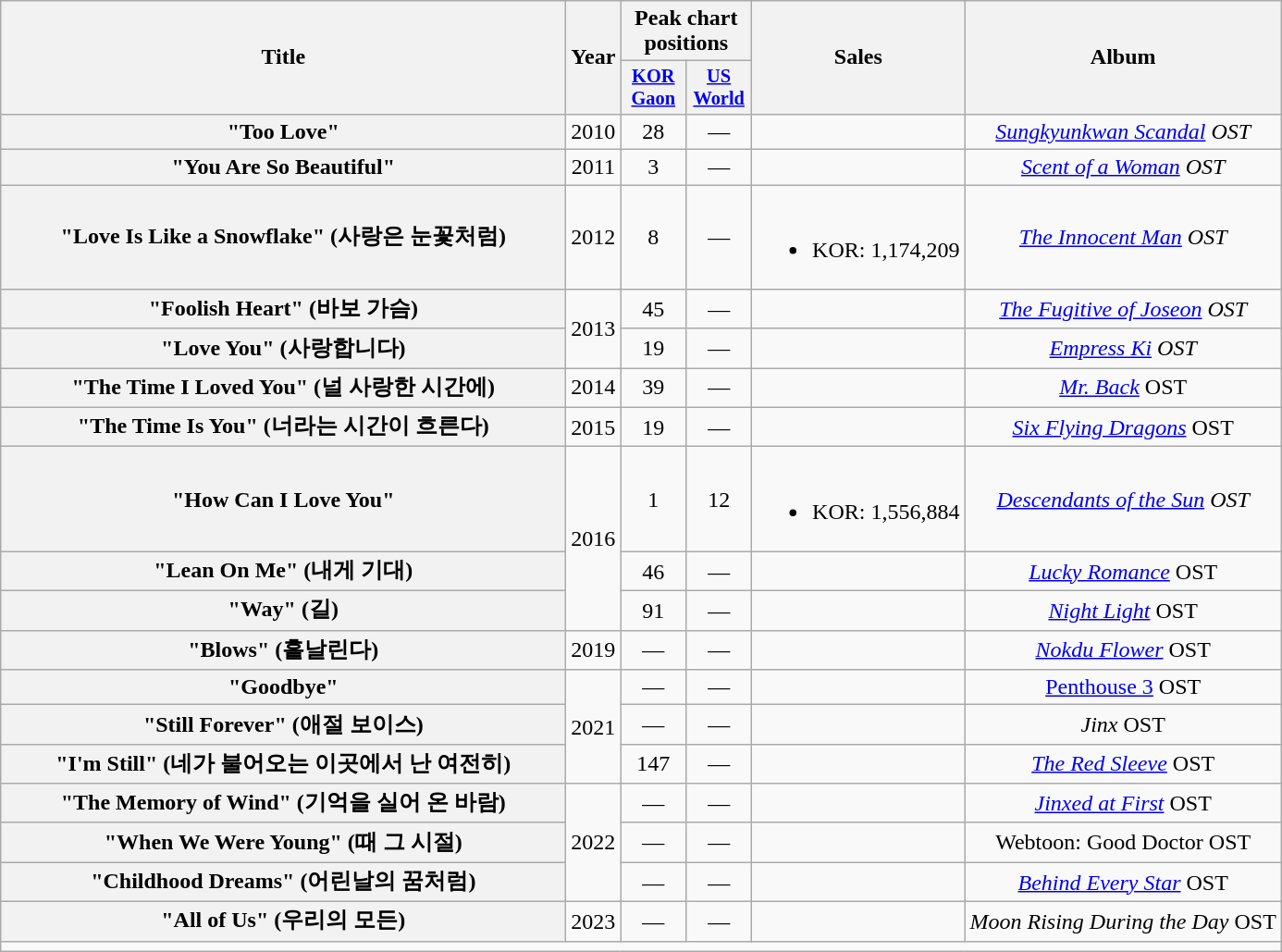<table class="wikitable plainrowheaders" style="text-align:center;">
<tr>
<th scope="col" rowspan="2" style="width:25em;">Title</th>
<th scope="col" rowspan="2">Year</th>
<th colspan="2" scope="col">Peak chart positions</th>
<th scope="col" rowspan="2">Sales</th>
<th scope="col" rowspan="2">Album</th>
</tr>
<tr>
<th scope="col" style="width:3em;font-size:85%;"><a href='#'>KOR<br>Gaon</a><br></th>
<th scope="col" style="width:3em;font-size:85%;"><a href='#'>US<br>World</a><br></th>
</tr>
<tr>
<th scope="row">"Too Love"</th>
<td>2010</td>
<td>28</td>
<td>—</td>
<td></td>
<td><em><a href='#'>Sungkyunkwan Scandal</a> OST</em></td>
</tr>
<tr>
<th scope="row">"You Are So Beautiful"</th>
<td>2011</td>
<td>3</td>
<td>—</td>
<td></td>
<td><em><a href='#'>Scent of a Woman</a> OST</em></td>
</tr>
<tr>
<th scope="row">"Love Is Like a Snowflake" (사랑은 눈꽃처럼)</th>
<td>2012</td>
<td>8</td>
<td>—</td>
<td><br><ul><li>KOR: 1,174,209</li></ul></td>
<td><em><a href='#'>The Innocent Man</a> OST</em></td>
</tr>
<tr>
<th scope="row">"Foolish Heart" (바보 가슴)</th>
<td rowspan="2">2013</td>
<td>45</td>
<td>—</td>
<td></td>
<td><em><a href='#'>The Fugitive of Joseon</a> OST</em></td>
</tr>
<tr>
<th scope="row">"Love You" (사랑합니다)</th>
<td>19</td>
<td>—</td>
<td></td>
<td><em><a href='#'>Empress Ki</a> OST</em></td>
</tr>
<tr>
<th scope="row">"The Time I Loved You" (널 사랑한 시간에)</th>
<td>2014</td>
<td>39</td>
<td>—</td>
<td></td>
<td><em><a href='#'>Mr. Back</a></em> OST</td>
</tr>
<tr>
<th scope="row">"The Time Is You" (너라는 시간이 흐른다)</th>
<td>2015</td>
<td>19</td>
<td>—</td>
<td></td>
<td><em><a href='#'>Six Flying Dragons</a></em> OST</td>
</tr>
<tr>
<th scope="row">"How Can I Love You"</th>
<td rowspan="3">2016</td>
<td>1</td>
<td>12</td>
<td><br><ul><li>KOR: 1,556,884</li></ul></td>
<td><em><a href='#'>Descendants of the Sun</a> OST</em></td>
</tr>
<tr>
<th scope="row">"Lean On Me" (내게 기대)</th>
<td>46</td>
<td>—</td>
<td></td>
<td><em><a href='#'>Lucky Romance</a></em> OST</td>
</tr>
<tr>
<th scope="row">"Way" (길)</th>
<td>91</td>
<td>—</td>
<td></td>
<td><em><a href='#'>Night Light</a></em> OST</td>
</tr>
<tr>
<th scope="row">"Blows" (흩날린다)</th>
<td>2019</td>
<td>—</td>
<td>—</td>
<td></td>
<td><em><a href='#'>Nokdu Flower</a></em> OST</td>
</tr>
<tr>
<th scope="row">"Goodbye"</th>
<td rowspan="3">2021</td>
<td>—</td>
<td>—</td>
<td></td>
<td><a href='#'>Penthouse 3</a> OST</td>
</tr>
<tr>
<th scope="row">"Still Forever" (애절 보이스)</th>
<td>—</td>
<td>—</td>
<td></td>
<td><em>Jinx</em> OST</td>
</tr>
<tr>
<th scope="row">"I'm Still" (네가 불어오는 이곳에서 난 여전히)</th>
<td>147</td>
<td>—</td>
<td></td>
<td><em><a href='#'>The Red Sleeve</a></em> OST</td>
</tr>
<tr>
<th scope="row">"The Memory of Wind" (기억을 실어 온 바람)</th>
<td rowspan="3">2022</td>
<td>—</td>
<td>—</td>
<td></td>
<td><em><a href='#'>Jinxed at First</a></em> OST</td>
</tr>
<tr>
<th scope="row">"When We Were Young" (때 그 시절)</th>
<td>—</td>
<td>—</td>
<td></td>
<td>Webtoon: Good Doctor OST</td>
</tr>
<tr>
<th scope="row">"Childhood Dreams" (어린날의 꿈처럼)</th>
<td>—</td>
<td>—</td>
<td></td>
<td><em><a href='#'>Behind Every Star</a></em> OST</td>
</tr>
<tr>
<th scope="row">"All of Us" (우리의 모든)</th>
<td>2023</td>
<td>—</td>
<td>—</td>
<td></td>
<td><em>Moon Rising During the Day</em> OST</td>
</tr>
<tr>
<td colspan="6"></td>
</tr>
</table>
